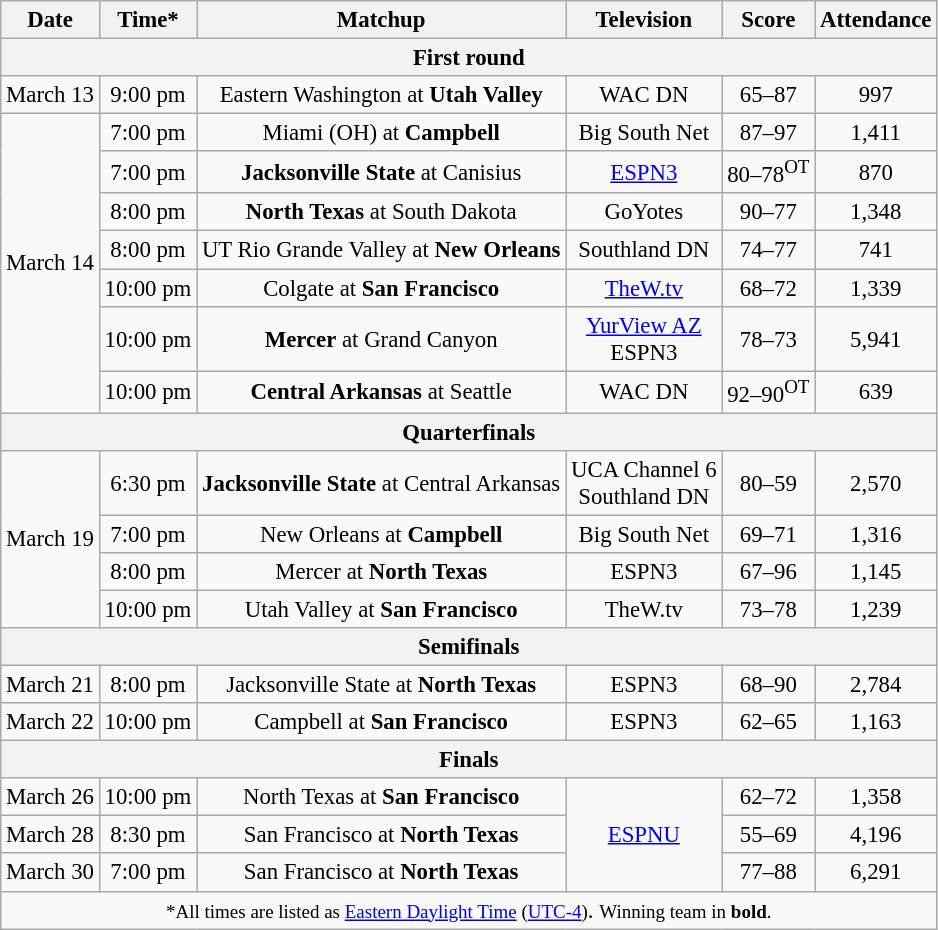<table class="wikitable" style="font-size: 95%; text-align:center">
<tr>
<th>Date</th>
<th>Time*</th>
<th>Matchup</th>
<th>Television</th>
<th>Score</th>
<th>Attendance</th>
</tr>
<tr>
<th colspan=6>First round</th>
</tr>
<tr>
<td>March 13</td>
<td>9:00 pm</td>
<td>Eastern Washington at <strong>Utah Valley</strong></td>
<td>WAC DN</td>
<td>65–87</td>
<td>997</td>
</tr>
<tr>
<td rowspan=7>March 14</td>
<td>7:00 pm</td>
<td>Miami (OH) at <strong>Campbell</strong></td>
<td>Big South Net</td>
<td>87–97</td>
<td>1,411</td>
</tr>
<tr>
<td>7:00 pm</td>
<td><strong>Jacksonville State</strong> at Canisius</td>
<td><a href='#'>ESPN3</a></td>
<td>80–78<sup>OT</sup></td>
<td>870</td>
</tr>
<tr>
<td>8:00 pm</td>
<td><strong>North Texas</strong> at South Dakota</td>
<td>GoYotes</td>
<td>90–77</td>
<td>1,348</td>
</tr>
<tr>
<td>8:00 pm</td>
<td>UT Rio Grande Valley at <strong>New Orleans</strong></td>
<td>Southland DN</td>
<td>74–77</td>
<td>741</td>
</tr>
<tr>
<td>10:00 pm</td>
<td>Colgate at <strong>San Francisco</strong></td>
<td><a href='#'>TheW.tv</a></td>
<td>68–72</td>
<td>1,339</td>
</tr>
<tr>
<td>10:00 pm</td>
<td><strong>Mercer</strong> at Grand Canyon</td>
<td><a href='#'>YurView AZ</a><br>ESPN3</td>
<td>78–73</td>
<td>5,941</td>
</tr>
<tr>
<td>10:00 pm</td>
<td><strong>Central Arkansas</strong> at Seattle</td>
<td>WAC DN</td>
<td>92–90<sup>OT</sup></td>
<td>639</td>
</tr>
<tr>
<th colspan=6>Quarterfinals</th>
</tr>
<tr>
<td rowspan=4 align=left>March 19</td>
<td>6:30 pm</td>
<td><strong>Jacksonville State</strong> at Central Arkansas</td>
<td>UCA Channel 6<br>Southland DN</td>
<td>80–59</td>
<td>2,570</td>
</tr>
<tr>
<td>7:00 pm</td>
<td>New Orleans at <strong>Campbell</strong></td>
<td>Big South Net</td>
<td>69–71</td>
<td>1,316</td>
</tr>
<tr>
<td>8:00 pm</td>
<td>Mercer at <strong>North Texas</strong></td>
<td>ESPN3</td>
<td>67–96</td>
<td>1,145</td>
</tr>
<tr>
<td>10:00 pm</td>
<td>Utah Valley at <strong>San Francisco</strong></td>
<td>TheW.tv</td>
<td>73–78</td>
<td>1,239</td>
</tr>
<tr>
<th colspan=6>Semifinals</th>
</tr>
<tr>
<td rowspan=1 align=left>March 21</td>
<td>8:00 pm</td>
<td>Jacksonville State at <strong>North Texas</strong></td>
<td>ESPN3</td>
<td>68–90</td>
<td>2,784</td>
</tr>
<tr>
<td rowspan=1 align=left>March 22</td>
<td>10:00 pm</td>
<td>Campbell at <strong>San Francisco</strong></td>
<td>ESPN3</td>
<td>62–65</td>
<td>1,163</td>
</tr>
<tr>
<th colspan=6>Finals</th>
</tr>
<tr>
<td>March 26</td>
<td>10:00 pm</td>
<td>North Texas at <strong>San Francisco</strong></td>
<td rowspan=3><a href='#'>ESPNU</a></td>
<td>62–72</td>
<td>1,358</td>
</tr>
<tr>
<td>March 28</td>
<td>8:30 pm</td>
<td>San Francisco at <strong>North Texas</strong></td>
<td>55–69</td>
<td>4,196</td>
</tr>
<tr>
<td>March 30</td>
<td>7:00 pm</td>
<td>San Francisco at <strong>North Texas</strong></td>
<td>77–88</td>
<td>6,291</td>
</tr>
<tr>
<td colspan=6><small>*All times are listed as <a href='#'>Eastern Daylight Time</a> (<a href='#'>UTC-4</a>)</small>. <small>Winning team in <strong>bold</strong>.</small></td>
</tr>
</table>
